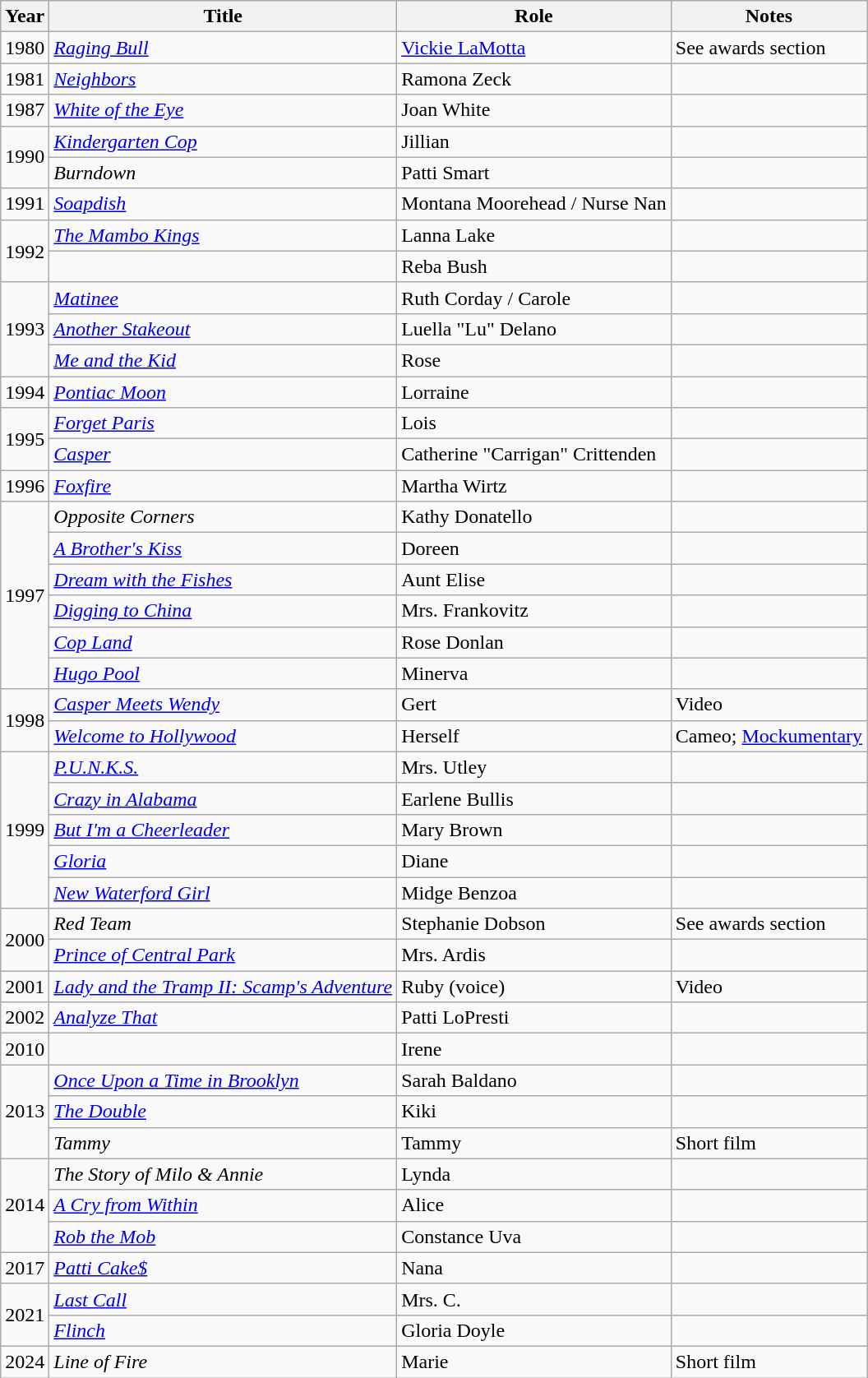<table class="wikitable sortable">
<tr>
<th>Year</th>
<th>Title</th>
<th>Role</th>
<th>Notes</th>
</tr>
<tr>
<td>1980</td>
<td><em><a href='#'>Raging Bull</a></em></td>
<td><a href='#'>Vickie LaMotta</a></td>
<td>See awards section</td>
</tr>
<tr>
<td>1981</td>
<td><em><a href='#'>Neighbors</a></em></td>
<td>Ramona Zeck</td>
<td></td>
</tr>
<tr>
<td>1987</td>
<td><em><a href='#'>White of the Eye</a></em></td>
<td>Joan White</td>
<td></td>
</tr>
<tr>
<td rowspan=2>1990</td>
<td><em><a href='#'>Kindergarten Cop</a></em></td>
<td>Jillian</td>
<td></td>
</tr>
<tr>
<td><em>Burndown</em></td>
<td>Patti Smart</td>
<td></td>
</tr>
<tr>
<td>1991</td>
<td><em><a href='#'>Soapdish</a></em></td>
<td>Montana Moorehead / Nurse Nan</td>
<td></td>
</tr>
<tr>
<td rowspan=2>1992</td>
<td><em><a href='#'>The Mambo Kings</a></em></td>
<td>Lanna Lake</td>
<td></td>
</tr>
<tr>
<td><em></em></td>
<td>Reba Bush</td>
<td></td>
</tr>
<tr>
<td rowspan=3>1993</td>
<td><em><a href='#'>Matinee</a></em></td>
<td>Ruth Corday / Carole</td>
<td></td>
</tr>
<tr>
<td><em><a href='#'>Another Stakeout</a></em></td>
<td>Luella "Lu" Delano</td>
<td></td>
</tr>
<tr>
<td><em><a href='#'>Me and the Kid</a></em></td>
<td>Rose</td>
<td></td>
</tr>
<tr>
<td>1994</td>
<td><em><a href='#'>Pontiac Moon</a></em></td>
<td>Lorraine</td>
<td></td>
</tr>
<tr>
<td rowspan=2>1995</td>
<td><em><a href='#'>Forget Paris</a></em></td>
<td>Lois</td>
<td></td>
</tr>
<tr>
<td><em><a href='#'>Casper</a></em></td>
<td>Catherine "Carrigan" Crittenden</td>
<td></td>
</tr>
<tr>
<td>1996</td>
<td><em><a href='#'>Foxfire</a></em></td>
<td>Martha Wirtz</td>
<td></td>
</tr>
<tr>
<td rowspan=6>1997</td>
<td><em>Opposite Corners</em></td>
<td>Kathy Donatello</td>
<td></td>
</tr>
<tr>
<td><em><a href='#'>A Brother's Kiss</a></em></td>
<td>Doreen</td>
<td></td>
</tr>
<tr>
<td><em><a href='#'>Dream with the Fishes</a></em></td>
<td>Aunt Elise</td>
<td></td>
</tr>
<tr>
<td><em><a href='#'>Digging to China</a></em></td>
<td>Mrs. Frankovitz</td>
<td></td>
</tr>
<tr>
<td><em><a href='#'>Cop Land</a></em></td>
<td>Rose Donlan</td>
<td></td>
</tr>
<tr>
<td><em><a href='#'>Hugo Pool</a></em></td>
<td>Minerva</td>
<td></td>
</tr>
<tr>
<td rowspan=2>1998</td>
<td><em><a href='#'>Casper Meets Wendy</a></em></td>
<td>Gert</td>
<td>Video</td>
</tr>
<tr>
<td><em><a href='#'>Welcome to Hollywood</a></em></td>
<td>Herself</td>
<td>Cameo; <a href='#'>Mockumentary</a></td>
</tr>
<tr>
<td rowspan=5>1999</td>
<td><em><a href='#'>P.U.N.K.S.</a></em></td>
<td>Mrs. Utley</td>
<td></td>
</tr>
<tr>
<td><em><a href='#'>Crazy in Alabama</a></em></td>
<td>Earlene Bullis</td>
<td></td>
</tr>
<tr>
<td><em><a href='#'>But I'm a Cheerleader</a></em></td>
<td>Mary Brown</td>
<td></td>
</tr>
<tr>
<td><em><a href='#'>Gloria</a></em></td>
<td>Diane</td>
<td></td>
</tr>
<tr>
<td><em><a href='#'>New Waterford Girl</a></em></td>
<td>Midge Benzoa</td>
<td></td>
</tr>
<tr>
<td rowspan=2>2000</td>
<td><em>Red Team</em></td>
<td>Stephanie Dobson</td>
<td>See awards section</td>
</tr>
<tr>
<td><em><a href='#'>Prince of Central Park</a></em></td>
<td>Mrs. Ardis</td>
<td></td>
</tr>
<tr>
<td>2001</td>
<td><em><a href='#'>Lady and the Tramp II: Scamp's Adventure</a></em></td>
<td>Ruby (voice)</td>
<td>Video</td>
</tr>
<tr>
<td>2002</td>
<td><em><a href='#'>Analyze That</a></em></td>
<td>Patti LoPresti</td>
<td></td>
</tr>
<tr>
<td>2010</td>
<td><em></em></td>
<td>Irene</td>
<td></td>
</tr>
<tr>
<td rowspan=3>2013</td>
<td><em><a href='#'>Once Upon a Time in Brooklyn</a></em></td>
<td>Sarah Baldano</td>
<td></td>
</tr>
<tr>
<td><em><a href='#'>The Double</a></em></td>
<td>Kiki</td>
<td></td>
</tr>
<tr>
<td><em>Tammy</em></td>
<td>Tammy</td>
<td>Short film</td>
</tr>
<tr>
<td rowspan=3>2014</td>
<td><em>The Story of Milo & Annie</em></td>
<td>Lynda</td>
<td></td>
</tr>
<tr>
<td><em><a href='#'>A Cry from Within</a></em></td>
<td>Alice</td>
<td></td>
</tr>
<tr>
<td><em><a href='#'>Rob the Mob</a></em></td>
<td>Constance Uva</td>
<td></td>
</tr>
<tr>
<td>2017</td>
<td><em><a href='#'>Patti Cake$</a></em></td>
<td>Nana</td>
<td></td>
</tr>
<tr>
<td rowspan=2>2021</td>
<td><em><a href='#'>Last Call</a></em></td>
<td>Mrs. C.</td>
<td></td>
</tr>
<tr>
<td><em><a href='#'>Flinch</a></em></td>
<td>Gloria Doyle</td>
<td></td>
</tr>
<tr>
<td>2024</td>
<td><em>Line of Fire</em></td>
<td>Marie</td>
<td>Short film</td>
</tr>
</table>
